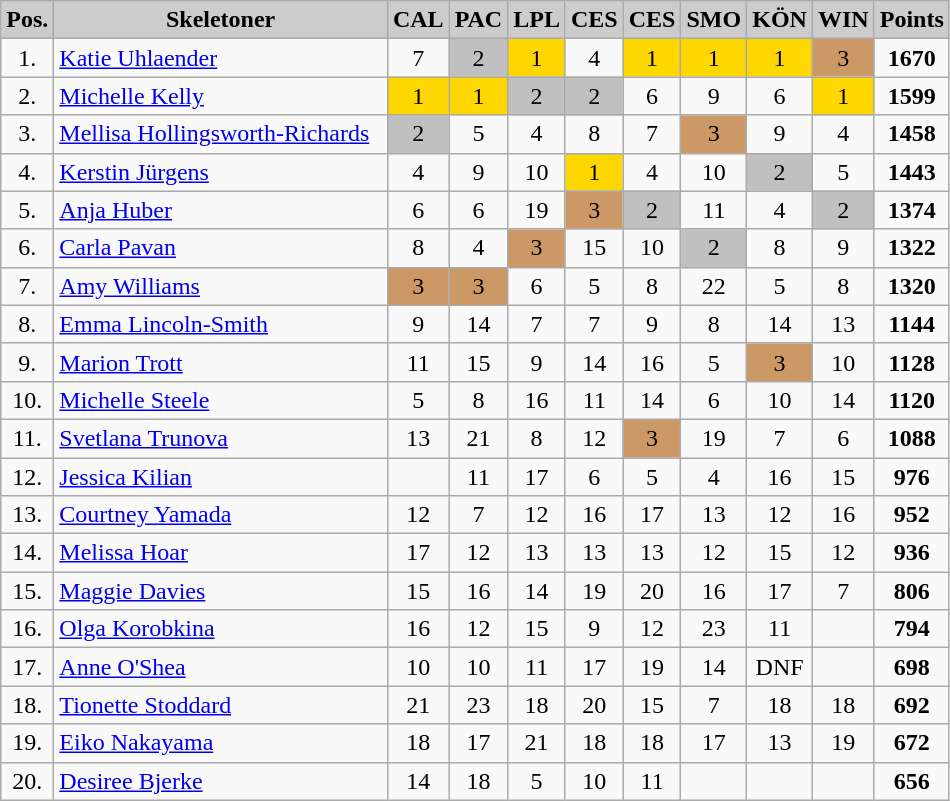<table class=wikitable  bgcolor="#f7f8ff" cellpadding="3" cellspacing="0" border="1" style="text-align:center; border: gray solid 1px; border-collapse: collapse;">
<tr bgcolor="#CCCCCC">
<td align="center" width="10"><strong>Pos.</strong></td>
<td align="center" width="215"><strong>Skeletoner</strong></td>
<td align="center" width="20"><strong>CAL</strong></td>
<td align="center" width="20"><strong>PAC</strong></td>
<td align="center" width="20"><strong>LPL</strong></td>
<td align="center" width="20"><strong>CES</strong></td>
<td align="center" width="20"><strong>CES</strong></td>
<td align="center" width="20"><strong>SMO</strong></td>
<td align="center" width="20"><strong>KÖN</strong></td>
<td align="center" width="20"><strong>WIN</strong></td>
<td align="center" width="20"><strong>Points</strong></td>
</tr>
<tr>
<td>1.</td>
<td align="left"> <a href='#'>Katie Uhlaender</a></td>
<td>7</td>
<td bgcolor="silver">2</td>
<td bgcolor="gold">1</td>
<td>4</td>
<td bgcolor="gold">1</td>
<td bgcolor="gold">1</td>
<td bgcolor="gold">1</td>
<td bgcolor="cc9966">3</td>
<td><strong>1670</strong></td>
</tr>
<tr>
<td>2.</td>
<td align="left"> <a href='#'>Michelle Kelly</a></td>
<td bgcolor="gold">1</td>
<td bgcolor="gold">1</td>
<td bgcolor="silver">2</td>
<td bgcolor="silver">2</td>
<td>6</td>
<td>9</td>
<td>6</td>
<td bgcolor="gold">1</td>
<td><strong>1599</strong></td>
</tr>
<tr>
<td>3.</td>
<td align="left"> <a href='#'>Mellisa Hollingsworth-Richards</a></td>
<td bgcolor="silver">2</td>
<td>5</td>
<td>4</td>
<td>8</td>
<td>7</td>
<td bgcolor="cc9966">3</td>
<td>9</td>
<td>4</td>
<td><strong>1458</strong></td>
</tr>
<tr>
<td>4.</td>
<td align="left"> <a href='#'>Kerstin Jürgens</a></td>
<td>4</td>
<td>9</td>
<td>10</td>
<td bgcolor="gold">1</td>
<td>4</td>
<td>10</td>
<td bgcolor="silver">2</td>
<td>5</td>
<td><strong>1443</strong></td>
</tr>
<tr>
<td>5.</td>
<td align="left"> <a href='#'>Anja Huber</a></td>
<td>6</td>
<td>6</td>
<td>19</td>
<td bgcolor="cc9966">3</td>
<td bgcolor="silver">2</td>
<td>11</td>
<td>4</td>
<td bgcolor="silver">2</td>
<td><strong>1374</strong></td>
</tr>
<tr>
<td>6.</td>
<td align="left"> <a href='#'>Carla Pavan</a></td>
<td>8</td>
<td>4</td>
<td bgcolor="cc9966">3</td>
<td>15</td>
<td>10</td>
<td bgcolor="silver">2</td>
<td>8</td>
<td>9</td>
<td><strong>1322</strong></td>
</tr>
<tr>
<td>7.</td>
<td align="left"> <a href='#'>Amy Williams</a></td>
<td bgcolor="cc9966">3</td>
<td bgcolor="cc9966">3</td>
<td>6</td>
<td>5</td>
<td>8</td>
<td>22</td>
<td>5</td>
<td>8</td>
<td><strong>1320</strong></td>
</tr>
<tr>
<td>8.</td>
<td align="left"> <a href='#'>Emma Lincoln-Smith</a></td>
<td>9</td>
<td>14</td>
<td>7</td>
<td>7</td>
<td>9</td>
<td>8</td>
<td>14</td>
<td>13</td>
<td><strong>1144</strong></td>
</tr>
<tr>
<td>9.</td>
<td align="left"> <a href='#'>Marion Trott</a></td>
<td>11</td>
<td>15</td>
<td>9</td>
<td>14</td>
<td>16</td>
<td>5</td>
<td bgcolor="cc9966">3</td>
<td>10</td>
<td><strong>1128</strong></td>
</tr>
<tr>
<td>10.</td>
<td align="left"> <a href='#'>Michelle Steele</a></td>
<td>5</td>
<td>8</td>
<td>16</td>
<td>11</td>
<td>14</td>
<td>6</td>
<td>10</td>
<td>14</td>
<td><strong>1120</strong></td>
</tr>
<tr>
<td>11.</td>
<td align="left"> <a href='#'>Svetlana Trunova</a></td>
<td>13</td>
<td>21</td>
<td>8</td>
<td>12</td>
<td bgcolor="cc9966">3</td>
<td>19</td>
<td>7</td>
<td>6</td>
<td><strong>1088</strong></td>
</tr>
<tr>
<td>12.</td>
<td align="left"> <a href='#'>Jessica Kilian</a></td>
<td></td>
<td>11</td>
<td>17</td>
<td>6</td>
<td>5</td>
<td>4</td>
<td>16</td>
<td>15</td>
<td><strong>976</strong></td>
</tr>
<tr>
<td>13.</td>
<td align="left"> <a href='#'>Courtney Yamada</a></td>
<td>12</td>
<td>7</td>
<td>12</td>
<td>16</td>
<td>17</td>
<td>13</td>
<td>12</td>
<td>16</td>
<td><strong>952</strong></td>
</tr>
<tr>
<td>14.</td>
<td align="left"> <a href='#'>Melissa Hoar</a></td>
<td>17</td>
<td>12</td>
<td>13</td>
<td>13</td>
<td>13</td>
<td>12</td>
<td>15</td>
<td>12</td>
<td><strong>936</strong></td>
</tr>
<tr>
<td>15.</td>
<td align="left"> <a href='#'>Maggie Davies</a></td>
<td>15</td>
<td>16</td>
<td>14</td>
<td>19</td>
<td>20</td>
<td>16</td>
<td>17</td>
<td>7</td>
<td><strong>806</strong></td>
</tr>
<tr>
<td>16.</td>
<td align="left"> <a href='#'>Olga Korobkina</a></td>
<td>16</td>
<td>12</td>
<td>15</td>
<td>9</td>
<td>12</td>
<td>23</td>
<td>11</td>
<td></td>
<td><strong>794</strong></td>
</tr>
<tr>
<td>17.</td>
<td align="left"> <a href='#'>Anne O'Shea</a></td>
<td>10</td>
<td>10</td>
<td>11</td>
<td>17</td>
<td>19</td>
<td>14</td>
<td>DNF</td>
<td></td>
<td><strong>698</strong></td>
</tr>
<tr>
<td>18.</td>
<td align="left"> <a href='#'>Tionette Stoddard</a></td>
<td>21</td>
<td>23</td>
<td>18</td>
<td>20</td>
<td>15</td>
<td>7</td>
<td>18</td>
<td>18</td>
<td><strong>692</strong></td>
</tr>
<tr>
<td>19.</td>
<td align="left"> <a href='#'>Eiko Nakayama</a></td>
<td>18</td>
<td>17</td>
<td>21</td>
<td>18</td>
<td>18</td>
<td>17</td>
<td>13</td>
<td>19</td>
<td><strong>672</strong></td>
</tr>
<tr>
<td>20.</td>
<td align="left"> <a href='#'>Desiree Bjerke</a></td>
<td>14</td>
<td>18</td>
<td>5</td>
<td>10</td>
<td>11</td>
<td></td>
<td></td>
<td></td>
<td><strong>656</strong><br></td>
</tr>
</table>
